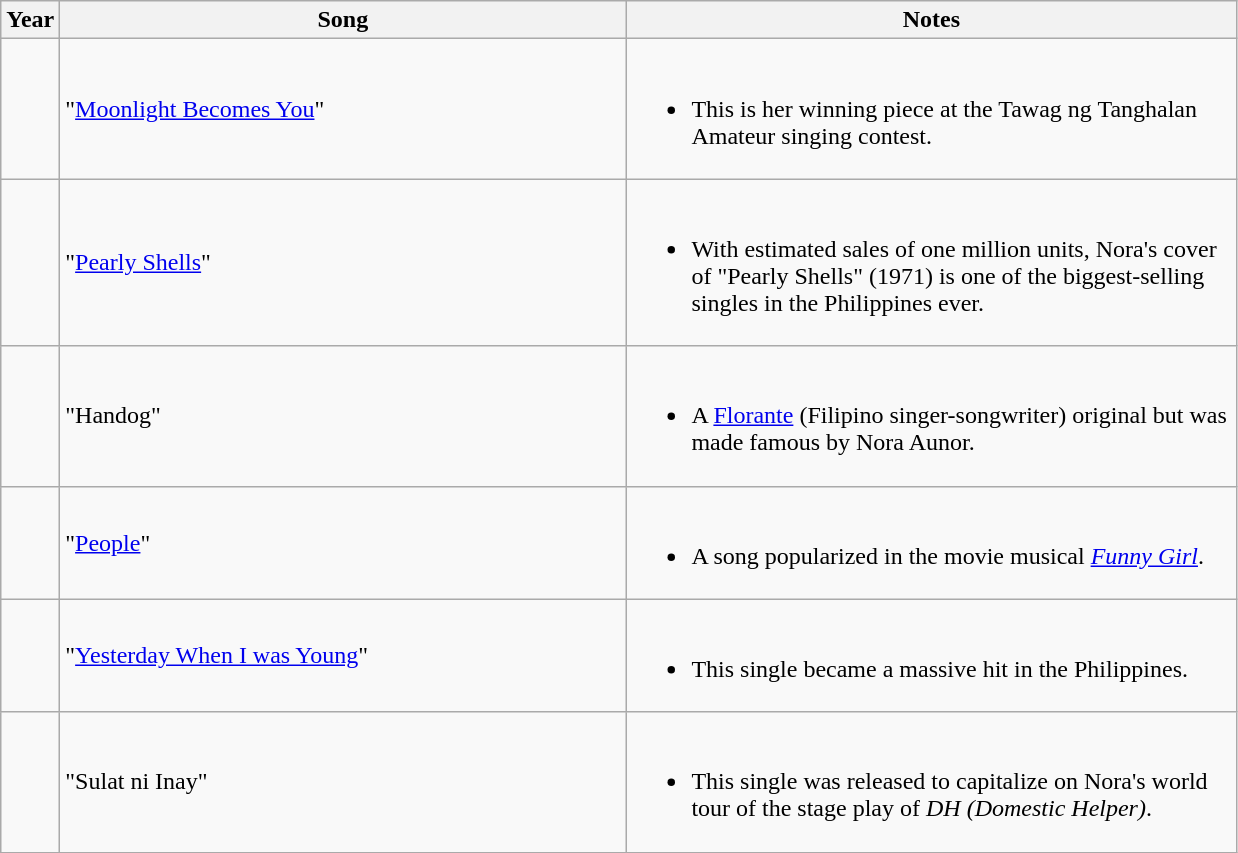<table class="wikitable">
<tr>
<th>Year</th>
<th width=370>Song</th>
<th width=400>Notes</th>
</tr>
<tr>
<td></td>
<td>"<a href='#'>Moonlight Becomes You</a>"</td>
<td><br><ul><li>This is her winning piece at the Tawag ng Tanghalan Amateur singing contest.</li></ul></td>
</tr>
<tr>
<td></td>
<td>"<a href='#'>Pearly Shells</a>"</td>
<td><br><ul><li>With estimated sales of one million units, Nora's cover of "Pearly Shells" (1971) is one of the biggest-selling singles in the Philippines ever.</li></ul></td>
</tr>
<tr>
<td></td>
<td>"Handog"</td>
<td><br><ul><li>A <a href='#'>Florante</a> (Filipino singer-songwriter) original but was made famous by Nora Aunor.</li></ul></td>
</tr>
<tr>
<td></td>
<td>"<a href='#'>People</a>"</td>
<td><br><ul><li>A song popularized in the movie musical <em><a href='#'>Funny Girl</a></em>.</li></ul></td>
</tr>
<tr>
<td></td>
<td>"<a href='#'>Yesterday When I was Young</a>"</td>
<td><br><ul><li>This single became a massive hit in the Philippines.</li></ul></td>
</tr>
<tr>
<td></td>
<td>"Sulat ni Inay"</td>
<td><br><ul><li>This single was released to capitalize on Nora's world tour of the stage play of <em>DH (Domestic Helper)</em>.</li></ul></td>
</tr>
</table>
